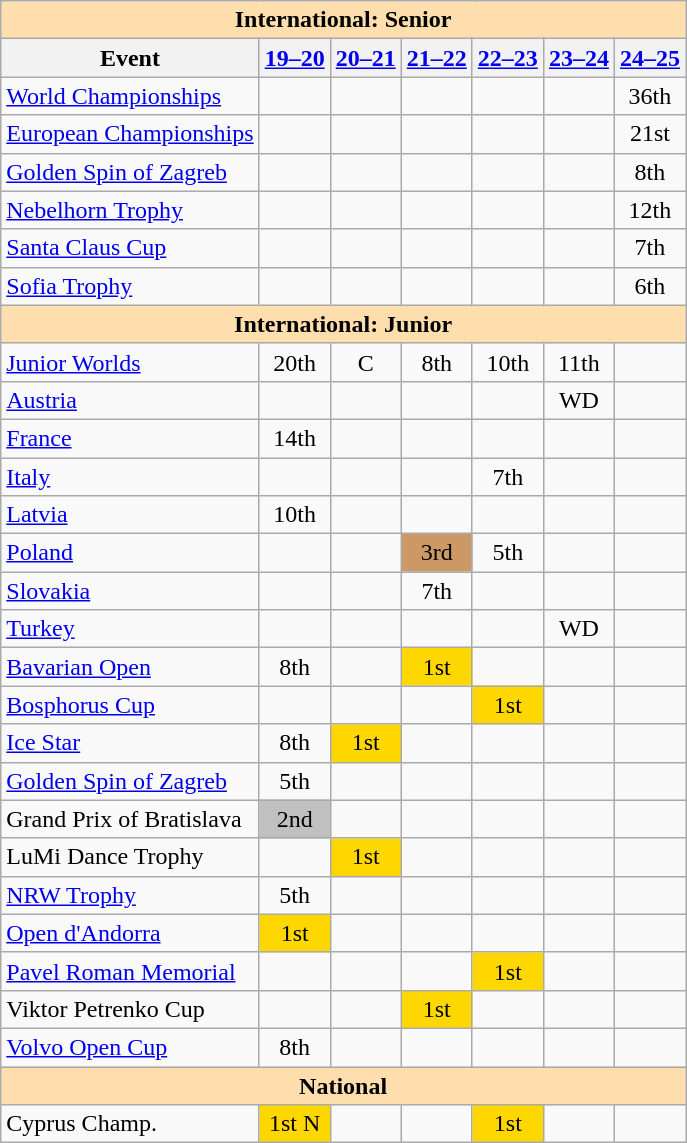<table class="wikitable" style="text-align:center">
<tr>
<th colspan="7" style="background-color: #ffdead; " align="center">International: Senior</th>
</tr>
<tr>
<th>Event</th>
<th><a href='#'>19–20</a></th>
<th><a href='#'>20–21</a></th>
<th><a href='#'>21–22</a></th>
<th><a href='#'>22–23</a></th>
<th><a href='#'>23–24</a></th>
<th><a href='#'>24–25</a></th>
</tr>
<tr>
<td align=left><a href='#'>World Championships</a></td>
<td></td>
<td></td>
<td></td>
<td></td>
<td></td>
<td>36th</td>
</tr>
<tr>
<td align=left><a href='#'>European Championships</a></td>
<td></td>
<td></td>
<td></td>
<td></td>
<td></td>
<td>21st</td>
</tr>
<tr>
<td align=left> <a href='#'>Golden Spin of Zagreb</a></td>
<td></td>
<td></td>
<td></td>
<td></td>
<td></td>
<td>8th</td>
</tr>
<tr>
<td align=left> <a href='#'>Nebelhorn Trophy</a></td>
<td></td>
<td></td>
<td></td>
<td></td>
<td></td>
<td>12th</td>
</tr>
<tr>
<td align=left><a href='#'>Santa Claus Cup</a></td>
<td></td>
<td></td>
<td></td>
<td></td>
<td></td>
<td>7th</td>
</tr>
<tr>
<td align=left><a href='#'>Sofia Trophy</a></td>
<td></td>
<td></td>
<td></td>
<td></td>
<td></td>
<td>6th</td>
</tr>
<tr>
<th colspan="7" style="background-color: #ffdead; " align="center">International: Junior</th>
</tr>
<tr>
<td align="left"><a href='#'>Junior Worlds</a></td>
<td>20th</td>
<td>C</td>
<td>8th</td>
<td>10th</td>
<td>11th</td>
<td></td>
</tr>
<tr>
<td align=left> <a href='#'>Austria</a></td>
<td></td>
<td></td>
<td></td>
<td></td>
<td>WD</td>
<td></td>
</tr>
<tr>
<td align=left> <a href='#'>France</a></td>
<td>14th</td>
<td></td>
<td></td>
<td></td>
<td></td>
<td></td>
</tr>
<tr>
<td align=left> <a href='#'>Italy</a></td>
<td></td>
<td></td>
<td></td>
<td>7th</td>
<td></td>
<td></td>
</tr>
<tr>
<td align=left> <a href='#'>Latvia</a></td>
<td>10th</td>
<td></td>
<td></td>
<td></td>
<td></td>
<td></td>
</tr>
<tr>
<td align=left> <a href='#'>Poland</a></td>
<td></td>
<td></td>
<td bgcolor=cc9966>3rd</td>
<td>5th</td>
<td></td>
<td></td>
</tr>
<tr>
<td align=left> <a href='#'>Slovakia</a></td>
<td></td>
<td></td>
<td>7th</td>
<td></td>
<td></td>
<td></td>
</tr>
<tr>
<td align=left> <a href='#'>Turkey</a></td>
<td></td>
<td></td>
<td></td>
<td></td>
<td>WD</td>
<td></td>
</tr>
<tr>
<td align=left><a href='#'>Bavarian Open</a></td>
<td>8th</td>
<td></td>
<td bgcolor=gold>1st</td>
<td></td>
<td></td>
<td></td>
</tr>
<tr>
<td align=left><a href='#'>Bosphorus Cup</a></td>
<td></td>
<td></td>
<td></td>
<td bgcolor=gold>1st</td>
<td></td>
<td></td>
</tr>
<tr>
<td align=left><a href='#'>Ice Star</a></td>
<td>8th</td>
<td bgcolor=gold>1st</td>
<td></td>
<td></td>
<td></td>
<td></td>
</tr>
<tr>
<td align=left><a href='#'>Golden Spin of Zagreb</a></td>
<td>5th</td>
<td></td>
<td></td>
<td></td>
<td></td>
<td></td>
</tr>
<tr>
<td align=left>Grand Prix of Bratislava</td>
<td bgcolor="silver">2nd</td>
<td></td>
<td></td>
<td></td>
<td></td>
<td></td>
</tr>
<tr>
<td align=left>LuMi Dance Trophy</td>
<td></td>
<td bgcolor=gold>1st</td>
<td></td>
<td></td>
<td></td>
<td></td>
</tr>
<tr>
<td align=left><a href='#'>NRW Trophy</a></td>
<td>5th</td>
<td></td>
<td></td>
<td></td>
<td></td>
<td></td>
</tr>
<tr>
<td align=left><a href='#'>Open d'Andorra</a></td>
<td bgcolor="gold">1st</td>
<td></td>
<td></td>
<td></td>
<td></td>
<td></td>
</tr>
<tr>
<td align=left><a href='#'>Pavel Roman Memorial</a></td>
<td></td>
<td></td>
<td></td>
<td bgcolor=gold>1st</td>
<td></td>
<td></td>
</tr>
<tr>
<td align=left>Viktor Petrenko Cup</td>
<td></td>
<td></td>
<td bgcolor=gold>1st</td>
<td></td>
<td></td>
<td></td>
</tr>
<tr>
<td align=left><a href='#'>Volvo Open Cup</a></td>
<td>8th</td>
<td></td>
<td></td>
<td></td>
<td></td>
<td></td>
</tr>
<tr>
<th colspan="7" style="background-color: #ffdead; " align="center">National</th>
</tr>
<tr>
<td align="left">Cyprus Champ.</td>
<td bgcolor="gold">1st N</td>
<td></td>
<td></td>
<td bgcolor="gold">1st</td>
<td></td>
<td></td>
</tr>
</table>
